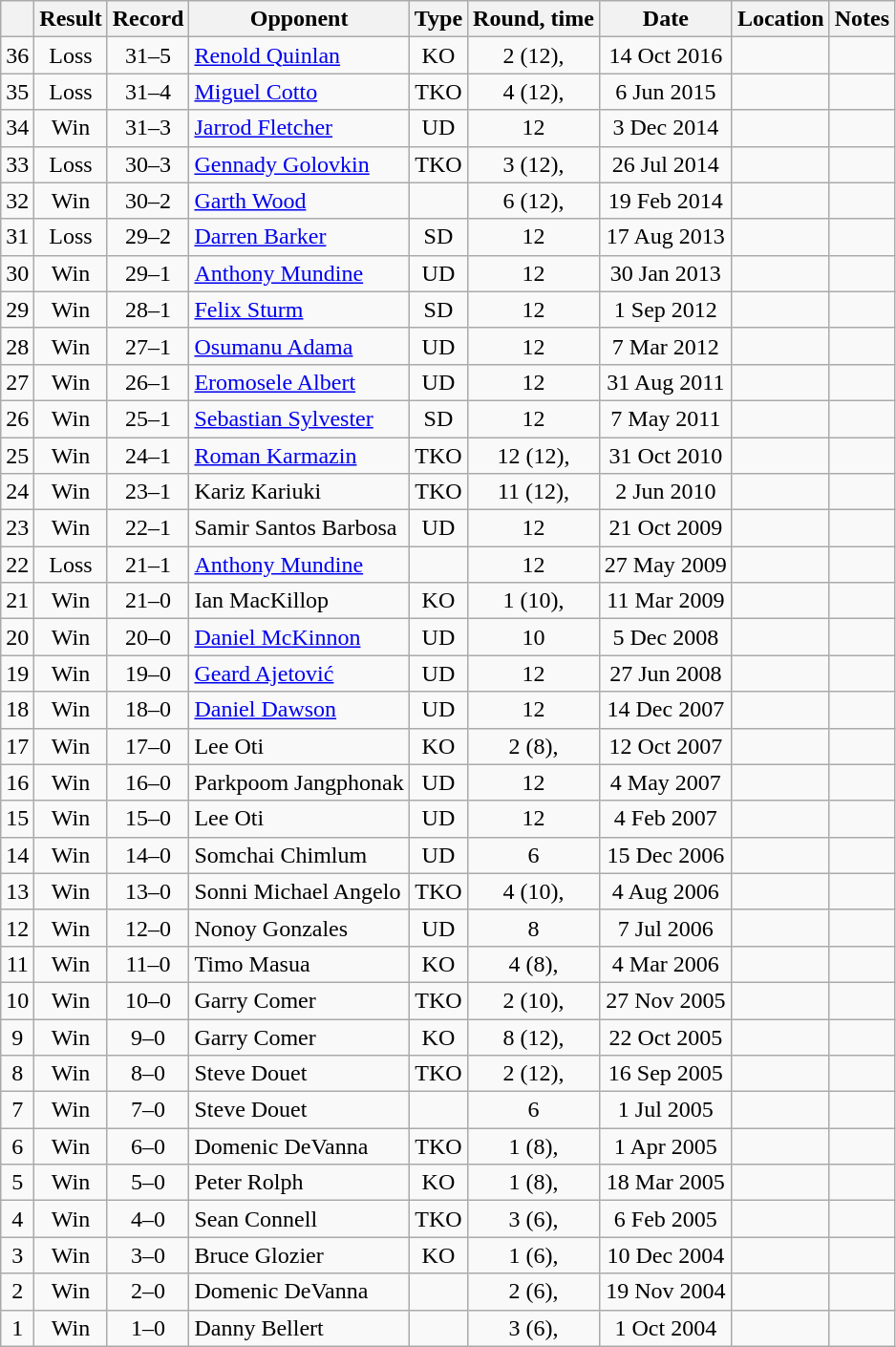<table class="wikitable" style="text-align:center">
<tr>
<th></th>
<th>Result</th>
<th>Record</th>
<th>Opponent</th>
<th>Type</th>
<th>Round, time</th>
<th>Date</th>
<th>Location</th>
<th>Notes</th>
</tr>
<tr>
<td>36</td>
<td>Loss</td>
<td>31–5</td>
<td style="text-align:left;"><a href='#'>Renold Quinlan</a></td>
<td>KO</td>
<td>2 (12), </td>
<td>14 Oct 2016</td>
<td style="text-align:left;"></td>
<td style="text-align:left;"></td>
</tr>
<tr>
<td>35</td>
<td>Loss</td>
<td>31–4</td>
<td style="text-align:left;"><a href='#'>Miguel Cotto</a></td>
<td>TKO</td>
<td>4 (12), </td>
<td>6 Jun 2015</td>
<td style="text-align:left;"></td>
<td style="text-align:left;"></td>
</tr>
<tr>
<td>34</td>
<td>Win</td>
<td>31–3</td>
<td style="text-align:left;"><a href='#'>Jarrod Fletcher</a></td>
<td>UD</td>
<td>12</td>
<td>3 Dec 2014</td>
<td style="text-align:left;"></td>
<td style="text-align:left;"></td>
</tr>
<tr>
<td>33</td>
<td>Loss</td>
<td>30–3</td>
<td style="text-align:left;"><a href='#'>Gennady Golovkin</a></td>
<td>TKO</td>
<td>3 (12), </td>
<td>26 Jul 2014</td>
<td style="text-align:left;"></td>
<td style="text-align:left;"></td>
</tr>
<tr>
<td>32</td>
<td>Win</td>
<td>30–2</td>
<td style="text-align:left;"><a href='#'>Garth Wood</a></td>
<td></td>
<td>6 (12), </td>
<td>19 Feb 2014</td>
<td style="text-align:left;"></td>
<td style="text-align:left;"></td>
</tr>
<tr>
<td>31</td>
<td>Loss</td>
<td>29–2</td>
<td style="text-align:left;"><a href='#'>Darren Barker</a></td>
<td>SD</td>
<td>12</td>
<td>17 Aug 2013</td>
<td style="text-align:left;"></td>
<td style="text-align:left;"></td>
</tr>
<tr>
<td>30</td>
<td>Win</td>
<td>29–1</td>
<td style="text-align:left;"><a href='#'>Anthony Mundine</a></td>
<td>UD</td>
<td>12</td>
<td>30 Jan 2013</td>
<td style="text-align:left;"></td>
<td style="text-align:left;"></td>
</tr>
<tr>
<td>29</td>
<td>Win</td>
<td>28–1</td>
<td style="text-align:left;"><a href='#'>Felix Sturm</a></td>
<td>SD</td>
<td>12</td>
<td>1 Sep 2012</td>
<td style="text-align:left;"></td>
<td style="text-align:left;"></td>
</tr>
<tr>
<td>28</td>
<td>Win</td>
<td>27–1</td>
<td style="text-align:left;"><a href='#'>Osumanu Adama</a></td>
<td>UD</td>
<td>12</td>
<td>7 Mar 2012</td>
<td style="text-align:left;"></td>
<td style="text-align:left;"></td>
</tr>
<tr>
<td>27</td>
<td>Win</td>
<td>26–1</td>
<td style="text-align:left;"><a href='#'>Eromosele Albert</a></td>
<td>UD</td>
<td>12</td>
<td>31 Aug 2011</td>
<td style="text-align:left;"></td>
<td style="text-align:left;"></td>
</tr>
<tr>
<td>26</td>
<td>Win</td>
<td>25–1</td>
<td style="text-align:left;"><a href='#'>Sebastian Sylvester</a></td>
<td>SD</td>
<td>12</td>
<td>7 May 2011</td>
<td style="text-align:left;"></td>
<td style="text-align:left;"></td>
</tr>
<tr>
<td>25</td>
<td>Win</td>
<td>24–1</td>
<td style="text-align:left;"><a href='#'>Roman Karmazin</a></td>
<td>TKO</td>
<td>12 (12), </td>
<td>31 Oct 2010</td>
<td style="text-align:left;"></td>
<td></td>
</tr>
<tr>
<td>24</td>
<td>Win</td>
<td>23–1</td>
<td style="text-align:left;">Kariz Kariuki</td>
<td>TKO</td>
<td>11 (12), </td>
<td>2 Jun 2010</td>
<td style="text-align:left;"></td>
<td style="text-align:left;"></td>
</tr>
<tr>
<td>23</td>
<td>Win</td>
<td>22–1</td>
<td style="text-align:left;">Samir Santos Barbosa</td>
<td>UD</td>
<td>12</td>
<td>21 Oct 2009</td>
<td style="text-align:left;"></td>
<td style="text-align:left;"></td>
</tr>
<tr>
<td>22</td>
<td>Loss</td>
<td>21–1</td>
<td style="text-align:left;"><a href='#'>Anthony Mundine</a></td>
<td></td>
<td>12</td>
<td>27 May 2009</td>
<td style="text-align:left;"></td>
<td style="text-align:left;"></td>
</tr>
<tr>
<td>21</td>
<td>Win</td>
<td>21–0</td>
<td style="text-align:left;">Ian MacKillop</td>
<td>KO</td>
<td>1 (10), </td>
<td>11 Mar 2009</td>
<td style="text-align:left;"></td>
<td></td>
</tr>
<tr>
<td>20</td>
<td>Win</td>
<td>20–0</td>
<td style="text-align:left;"><a href='#'>Daniel McKinnon</a></td>
<td>UD</td>
<td>10</td>
<td>5 Dec 2008</td>
<td style="text-align:left;"></td>
<td></td>
</tr>
<tr>
<td>19</td>
<td>Win</td>
<td>19–0</td>
<td style="text-align:left;"><a href='#'>Geard Ajetović</a></td>
<td>UD</td>
<td>12</td>
<td>27 Jun 2008</td>
<td style="text-align:left;"></td>
<td style="text-align:left;"></td>
</tr>
<tr>
<td>18</td>
<td>Win</td>
<td>18–0</td>
<td style="text-align:left;"><a href='#'>Daniel Dawson</a></td>
<td>UD</td>
<td>12</td>
<td>14 Dec 2007</td>
<td style="text-align:left;"></td>
<td style="text-align:left;"></td>
</tr>
<tr>
<td>17</td>
<td>Win</td>
<td>17–0</td>
<td style="text-align:left;">Lee Oti</td>
<td>KO</td>
<td>2 (8), </td>
<td>12 Oct 2007</td>
<td style="text-align:left;"></td>
<td></td>
</tr>
<tr>
<td>16</td>
<td>Win</td>
<td>16–0</td>
<td style="text-align:left;">Parkpoom Jangphonak</td>
<td>UD</td>
<td>12</td>
<td>4 May 2007</td>
<td style="text-align:left;"></td>
<td style="text-align:left;"></td>
</tr>
<tr>
<td>15</td>
<td>Win</td>
<td>15–0</td>
<td style="text-align:left;">Lee Oti</td>
<td>UD</td>
<td>12</td>
<td>4 Feb 2007</td>
<td style="text-align:left;"></td>
<td style="text-align:left;"></td>
</tr>
<tr>
<td>14</td>
<td>Win</td>
<td>14–0</td>
<td style="text-align:left;">Somchai Chimlum</td>
<td>UD</td>
<td>6</td>
<td>15 Dec 2006</td>
<td style="text-align:left;"></td>
<td></td>
</tr>
<tr>
<td>13</td>
<td>Win</td>
<td>13–0</td>
<td style="text-align:left;">Sonni Michael Angelo</td>
<td>TKO</td>
<td>4 (10), </td>
<td>4 Aug 2006</td>
<td style="text-align:left;"></td>
<td></td>
</tr>
<tr>
<td>12</td>
<td>Win</td>
<td>12–0</td>
<td style="text-align:left;">Nonoy Gonzales</td>
<td>UD</td>
<td>8</td>
<td>7 Jul 2006</td>
<td style="text-align:left;"></td>
<td></td>
</tr>
<tr>
<td>11</td>
<td>Win</td>
<td>11–0</td>
<td style="text-align:left;">Timo Masua</td>
<td>KO</td>
<td>4 (8), </td>
<td>4 Mar 2006</td>
<td style="text-align:left;"></td>
<td></td>
</tr>
<tr>
<td>10</td>
<td>Win</td>
<td>10–0</td>
<td style="text-align:left;">Garry Comer</td>
<td>TKO</td>
<td>2 (10), </td>
<td>27 Nov 2005</td>
<td style="text-align:left;"></td>
<td></td>
</tr>
<tr>
<td>9</td>
<td>Win</td>
<td>9–0</td>
<td style="text-align:left;">Garry Comer</td>
<td>KO</td>
<td>8 (12), </td>
<td>22 Oct 2005</td>
<td style="text-align:left;"></td>
<td style="text-align:left;"></td>
</tr>
<tr>
<td>8</td>
<td>Win</td>
<td>8–0</td>
<td style="text-align:left;">Steve Douet</td>
<td>TKO</td>
<td>2 (12), </td>
<td>16 Sep 2005</td>
<td style="text-align:left;"></td>
<td style="text-align:left;"></td>
</tr>
<tr>
<td>7</td>
<td>Win</td>
<td>7–0</td>
<td style="text-align:left;">Steve Douet</td>
<td></td>
<td>6</td>
<td>1 Jul 2005</td>
<td style="text-align:left;"></td>
<td></td>
</tr>
<tr>
<td>6</td>
<td>Win</td>
<td>6–0</td>
<td style="text-align:left;">Domenic DeVanna</td>
<td>TKO</td>
<td>1 (8), </td>
<td>1 Apr 2005</td>
<td style="text-align:left;"></td>
<td></td>
</tr>
<tr>
<td>5</td>
<td>Win</td>
<td>5–0</td>
<td style="text-align:left;">Peter Rolph</td>
<td>KO</td>
<td>1 (8), </td>
<td>18 Mar 2005</td>
<td style="text-align:left;"></td>
<td></td>
</tr>
<tr>
<td>4</td>
<td>Win</td>
<td>4–0</td>
<td style="text-align:left;">Sean Connell</td>
<td>TKO</td>
<td>3 (6), </td>
<td>6 Feb 2005</td>
<td style="text-align:left;"></td>
<td></td>
</tr>
<tr>
<td>3</td>
<td>Win</td>
<td>3–0</td>
<td style="text-align:left;">Bruce Glozier</td>
<td>KO</td>
<td>1 (6), </td>
<td>10 Dec 2004</td>
<td style="text-align:left;"></td>
<td></td>
</tr>
<tr>
<td>2</td>
<td>Win</td>
<td>2–0</td>
<td style="text-align:left;">Domenic DeVanna</td>
<td></td>
<td>2 (6), </td>
<td>19 Nov 2004</td>
<td style="text-align:left;"></td>
<td></td>
</tr>
<tr>
<td>1</td>
<td>Win</td>
<td>1–0</td>
<td style="text-align:left;">Danny Bellert</td>
<td></td>
<td>3 (6), </td>
<td>1 Oct 2004</td>
<td style="text-align:left;"></td>
<td></td>
</tr>
</table>
